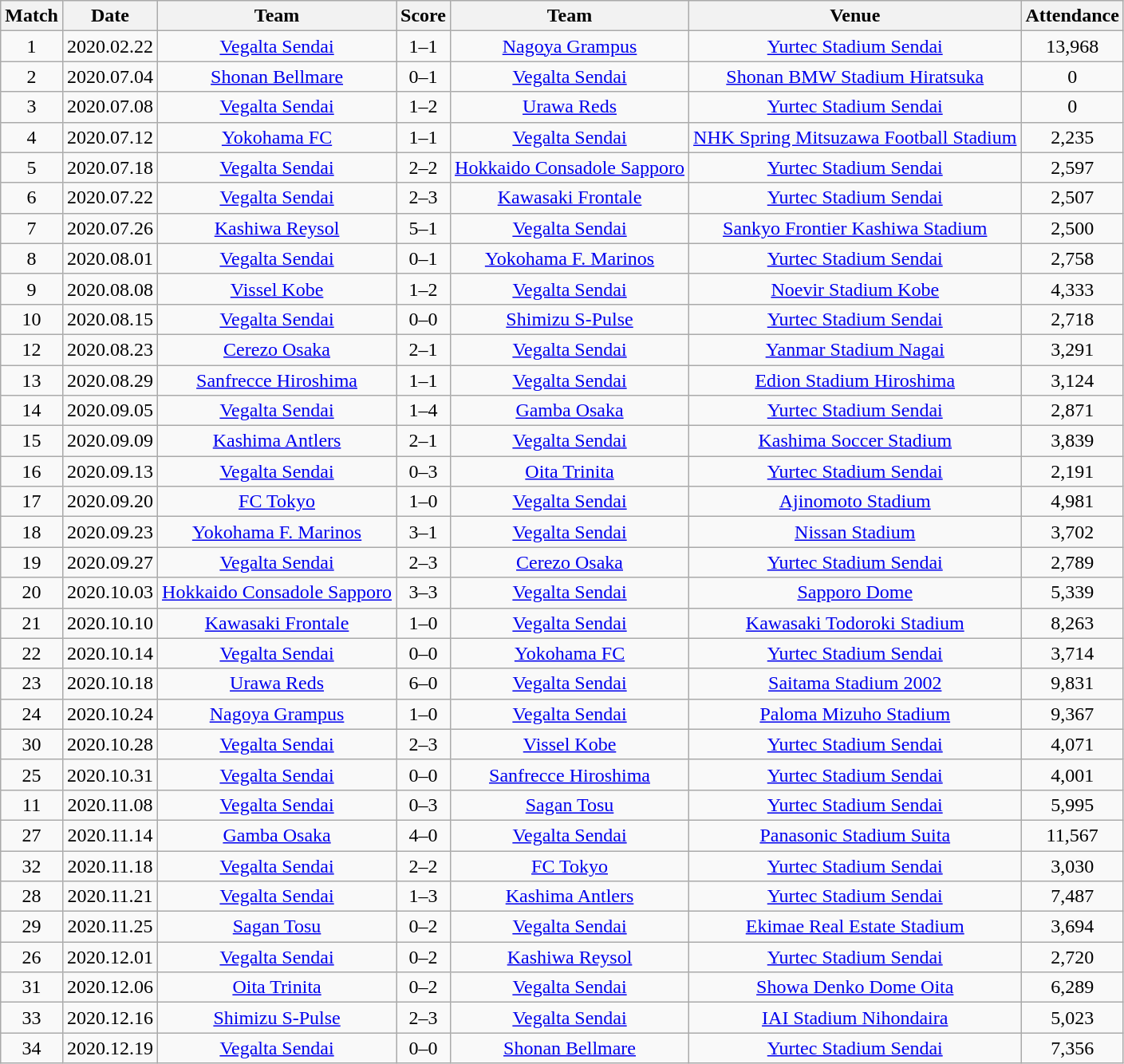<table class="wikitable" style="text-align:center;">
<tr>
<th>Match</th>
<th>Date</th>
<th>Team</th>
<th>Score</th>
<th>Team</th>
<th>Venue</th>
<th>Attendance</th>
</tr>
<tr>
<td>1</td>
<td>2020.02.22</td>
<td><a href='#'>Vegalta Sendai</a></td>
<td>1–1</td>
<td><a href='#'>Nagoya Grampus</a></td>
<td><a href='#'>Yurtec Stadium Sendai</a></td>
<td>13,968</td>
</tr>
<tr>
<td>2</td>
<td>2020.07.04</td>
<td><a href='#'>Shonan Bellmare</a></td>
<td>0–1</td>
<td><a href='#'>Vegalta Sendai</a></td>
<td><a href='#'>Shonan BMW Stadium Hiratsuka</a></td>
<td>0</td>
</tr>
<tr>
<td>3</td>
<td>2020.07.08</td>
<td><a href='#'>Vegalta Sendai</a></td>
<td>1–2</td>
<td><a href='#'>Urawa Reds</a></td>
<td><a href='#'>Yurtec Stadium Sendai</a></td>
<td>0</td>
</tr>
<tr>
<td>4</td>
<td>2020.07.12</td>
<td><a href='#'>Yokohama FC</a></td>
<td>1–1</td>
<td><a href='#'>Vegalta Sendai</a></td>
<td><a href='#'>NHK Spring Mitsuzawa Football Stadium</a></td>
<td>2,235</td>
</tr>
<tr>
<td>5</td>
<td>2020.07.18</td>
<td><a href='#'>Vegalta Sendai</a></td>
<td>2–2</td>
<td><a href='#'>Hokkaido Consadole Sapporo</a></td>
<td><a href='#'>Yurtec Stadium Sendai</a></td>
<td>2,597</td>
</tr>
<tr>
<td>6</td>
<td>2020.07.22</td>
<td><a href='#'>Vegalta Sendai</a></td>
<td>2–3</td>
<td><a href='#'>Kawasaki Frontale</a></td>
<td><a href='#'>Yurtec Stadium Sendai</a></td>
<td>2,507</td>
</tr>
<tr>
<td>7</td>
<td>2020.07.26</td>
<td><a href='#'>Kashiwa Reysol</a></td>
<td>5–1</td>
<td><a href='#'>Vegalta Sendai</a></td>
<td><a href='#'>Sankyo Frontier Kashiwa Stadium</a></td>
<td>2,500</td>
</tr>
<tr>
<td>8</td>
<td>2020.08.01</td>
<td><a href='#'>Vegalta Sendai</a></td>
<td>0–1</td>
<td><a href='#'>Yokohama F. Marinos</a></td>
<td><a href='#'>Yurtec Stadium Sendai</a></td>
<td>2,758</td>
</tr>
<tr>
<td>9</td>
<td>2020.08.08</td>
<td><a href='#'>Vissel Kobe</a></td>
<td>1–2</td>
<td><a href='#'>Vegalta Sendai</a></td>
<td><a href='#'>Noevir Stadium Kobe</a></td>
<td>4,333</td>
</tr>
<tr>
<td>10</td>
<td>2020.08.15</td>
<td><a href='#'>Vegalta Sendai</a></td>
<td>0–0</td>
<td><a href='#'>Shimizu S-Pulse</a></td>
<td><a href='#'>Yurtec Stadium Sendai</a></td>
<td>2,718</td>
</tr>
<tr>
<td>12</td>
<td>2020.08.23</td>
<td><a href='#'>Cerezo Osaka</a></td>
<td>2–1</td>
<td><a href='#'>Vegalta Sendai</a></td>
<td><a href='#'>Yanmar Stadium Nagai</a></td>
<td>3,291</td>
</tr>
<tr>
<td>13</td>
<td>2020.08.29</td>
<td><a href='#'>Sanfrecce Hiroshima</a></td>
<td>1–1</td>
<td><a href='#'>Vegalta Sendai</a></td>
<td><a href='#'>Edion Stadium Hiroshima</a></td>
<td>3,124</td>
</tr>
<tr>
<td>14</td>
<td>2020.09.05</td>
<td><a href='#'>Vegalta Sendai</a></td>
<td>1–4</td>
<td><a href='#'>Gamba Osaka</a></td>
<td><a href='#'>Yurtec Stadium Sendai</a></td>
<td>2,871</td>
</tr>
<tr>
<td>15</td>
<td>2020.09.09</td>
<td><a href='#'>Kashima Antlers</a></td>
<td>2–1</td>
<td><a href='#'>Vegalta Sendai</a></td>
<td><a href='#'>Kashima Soccer Stadium</a></td>
<td>3,839</td>
</tr>
<tr>
<td>16</td>
<td>2020.09.13</td>
<td><a href='#'>Vegalta Sendai</a></td>
<td>0–3</td>
<td><a href='#'>Oita Trinita</a></td>
<td><a href='#'>Yurtec Stadium Sendai</a></td>
<td>2,191</td>
</tr>
<tr>
<td>17</td>
<td>2020.09.20</td>
<td><a href='#'>FC Tokyo</a></td>
<td>1–0</td>
<td><a href='#'>Vegalta Sendai</a></td>
<td><a href='#'>Ajinomoto Stadium</a></td>
<td>4,981</td>
</tr>
<tr>
<td>18</td>
<td>2020.09.23</td>
<td><a href='#'>Yokohama F. Marinos</a></td>
<td>3–1</td>
<td><a href='#'>Vegalta Sendai</a></td>
<td><a href='#'>Nissan Stadium</a></td>
<td>3,702</td>
</tr>
<tr>
<td>19</td>
<td>2020.09.27</td>
<td><a href='#'>Vegalta Sendai</a></td>
<td>2–3</td>
<td><a href='#'>Cerezo Osaka</a></td>
<td><a href='#'>Yurtec Stadium Sendai</a></td>
<td>2,789</td>
</tr>
<tr>
<td>20</td>
<td>2020.10.03</td>
<td><a href='#'>Hokkaido Consadole Sapporo</a></td>
<td>3–3</td>
<td><a href='#'>Vegalta Sendai</a></td>
<td><a href='#'>Sapporo Dome</a></td>
<td>5,339</td>
</tr>
<tr>
<td>21</td>
<td>2020.10.10</td>
<td><a href='#'>Kawasaki Frontale</a></td>
<td>1–0</td>
<td><a href='#'>Vegalta Sendai</a></td>
<td><a href='#'>Kawasaki Todoroki Stadium</a></td>
<td>8,263</td>
</tr>
<tr>
<td>22</td>
<td>2020.10.14</td>
<td><a href='#'>Vegalta Sendai</a></td>
<td>0–0</td>
<td><a href='#'>Yokohama FC</a></td>
<td><a href='#'>Yurtec Stadium Sendai</a></td>
<td>3,714</td>
</tr>
<tr>
<td>23</td>
<td>2020.10.18</td>
<td><a href='#'>Urawa Reds</a></td>
<td>6–0</td>
<td><a href='#'>Vegalta Sendai</a></td>
<td><a href='#'>Saitama Stadium 2002</a></td>
<td>9,831</td>
</tr>
<tr>
<td>24</td>
<td>2020.10.24</td>
<td><a href='#'>Nagoya Grampus</a></td>
<td>1–0</td>
<td><a href='#'>Vegalta Sendai</a></td>
<td><a href='#'>Paloma Mizuho Stadium</a></td>
<td>9,367</td>
</tr>
<tr>
<td>30</td>
<td>2020.10.28</td>
<td><a href='#'>Vegalta Sendai</a></td>
<td>2–3</td>
<td><a href='#'>Vissel Kobe</a></td>
<td><a href='#'>Yurtec Stadium Sendai</a></td>
<td>4,071</td>
</tr>
<tr>
<td>25</td>
<td>2020.10.31</td>
<td><a href='#'>Vegalta Sendai</a></td>
<td>0–0</td>
<td><a href='#'>Sanfrecce Hiroshima</a></td>
<td><a href='#'>Yurtec Stadium Sendai</a></td>
<td>4,001</td>
</tr>
<tr>
<td>11</td>
<td>2020.11.08</td>
<td><a href='#'>Vegalta Sendai</a></td>
<td>0–3</td>
<td><a href='#'>Sagan Tosu</a></td>
<td><a href='#'>Yurtec Stadium Sendai</a></td>
<td>5,995</td>
</tr>
<tr>
<td>27</td>
<td>2020.11.14</td>
<td><a href='#'>Gamba Osaka</a></td>
<td>4–0</td>
<td><a href='#'>Vegalta Sendai</a></td>
<td><a href='#'>Panasonic Stadium Suita</a></td>
<td>11,567</td>
</tr>
<tr>
<td>32</td>
<td>2020.11.18</td>
<td><a href='#'>Vegalta Sendai</a></td>
<td>2–2</td>
<td><a href='#'>FC Tokyo</a></td>
<td><a href='#'>Yurtec Stadium Sendai</a></td>
<td>3,030</td>
</tr>
<tr>
<td>28</td>
<td>2020.11.21</td>
<td><a href='#'>Vegalta Sendai</a></td>
<td>1–3</td>
<td><a href='#'>Kashima Antlers</a></td>
<td><a href='#'>Yurtec Stadium Sendai</a></td>
<td>7,487</td>
</tr>
<tr>
<td>29</td>
<td>2020.11.25</td>
<td><a href='#'>Sagan Tosu</a></td>
<td>0–2</td>
<td><a href='#'>Vegalta Sendai</a></td>
<td><a href='#'>Ekimae Real Estate Stadium</a></td>
<td>3,694</td>
</tr>
<tr>
<td>26</td>
<td>2020.12.01</td>
<td><a href='#'>Vegalta Sendai</a></td>
<td>0–2</td>
<td><a href='#'>Kashiwa Reysol</a></td>
<td><a href='#'>Yurtec Stadium Sendai</a></td>
<td>2,720</td>
</tr>
<tr>
<td>31</td>
<td>2020.12.06</td>
<td><a href='#'>Oita Trinita</a></td>
<td>0–2</td>
<td><a href='#'>Vegalta Sendai</a></td>
<td><a href='#'>Showa Denko Dome Oita</a></td>
<td>6,289</td>
</tr>
<tr>
<td>33</td>
<td>2020.12.16</td>
<td><a href='#'>Shimizu S-Pulse</a></td>
<td>2–3</td>
<td><a href='#'>Vegalta Sendai</a></td>
<td><a href='#'>IAI Stadium Nihondaira</a></td>
<td>5,023</td>
</tr>
<tr>
<td>34</td>
<td>2020.12.19</td>
<td><a href='#'>Vegalta Sendai</a></td>
<td>0–0</td>
<td><a href='#'>Shonan Bellmare</a></td>
<td><a href='#'>Yurtec Stadium Sendai</a></td>
<td>7,356</td>
</tr>
</table>
